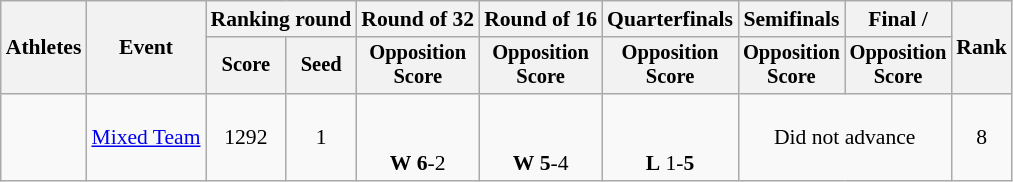<table class="wikitable" style="font-size:90%;">
<tr>
<th rowspan="2">Athletes</th>
<th rowspan="2">Event</th>
<th colspan="2">Ranking round</th>
<th>Round of 32</th>
<th>Round of 16</th>
<th>Quarterfinals</th>
<th>Semifinals</th>
<th>Final / </th>
<th rowspan=2>Rank</th>
</tr>
<tr style="font-size:95%">
<th>Score</th>
<th>Seed</th>
<th>Opposition<br>Score</th>
<th>Opposition<br>Score</th>
<th>Opposition<br>Score</th>
<th>Opposition<br>Score</th>
<th>Opposition<br>Score</th>
</tr>
<tr align=center>
<td align=left><br></td>
<td><a href='#'>Mixed Team</a></td>
<td>1292</td>
<td>1</td>
<td><br><br> <strong>W</strong> <strong>6</strong>-2</td>
<td><br><br> <strong>W</strong> <strong>5</strong>-4</td>
<td><br><br> <strong>L</strong> 1-<strong>5</strong></td>
<td colspan=2>Did not advance</td>
<td>8</td>
</tr>
</table>
